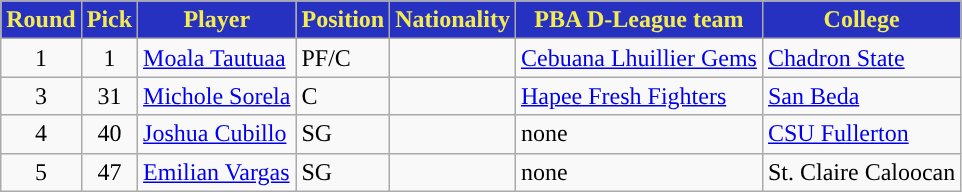<table class="wikitable sortable sortable">
<tr>
<th style="background:#2631C2; color:#F4EB51; ">Round</th>
<th style="background:#2631C2; color:#F4EB51; ">Pick</th>
<th style="background:#2631C2; color:#F4EB51; ">Player</th>
<th style="background:#2631C2; color:#F4EB51; ">Position</th>
<th style="background:#2631C2; color:#F4EB51; ">Nationality</th>
<th style="background:#2631C2; color:#F4EB51; ">PBA D-League team</th>
<th style="background:#2631C2; color:#F4EB51; ">College</th>
</tr>
<tr>
<td align=center>1</td>
<td align=center>1</td>
<td><a href='#'>Moala Tautuaa</a></td>
<td>PF/C</td>
<td></td>
<td><a href='#'>Cebuana Lhuillier Gems</a></td>
<td><a href='#'>Chadron State</a></td>
</tr>
<tr>
<td align=center>3</td>
<td align=center>31</td>
<td><a href='#'>Michole Sorela</a></td>
<td>C</td>
<td></td>
<td><a href='#'>Hapee Fresh Fighters</a></td>
<td><a href='#'>San Beda</a></td>
</tr>
<tr>
<td align=center>4</td>
<td align=center>40</td>
<td><a href='#'>Joshua Cubillo</a></td>
<td>SG</td>
<td></td>
<td>none</td>
<td><a href='#'>CSU Fullerton</a></td>
</tr>
<tr>
<td align=center>5</td>
<td align=center>47</td>
<td><a href='#'>Emilian Vargas</a></td>
<td>SG</td>
<td></td>
<td>none</td>
<td>St. Claire Caloocan</td>
</tr>
</table>
